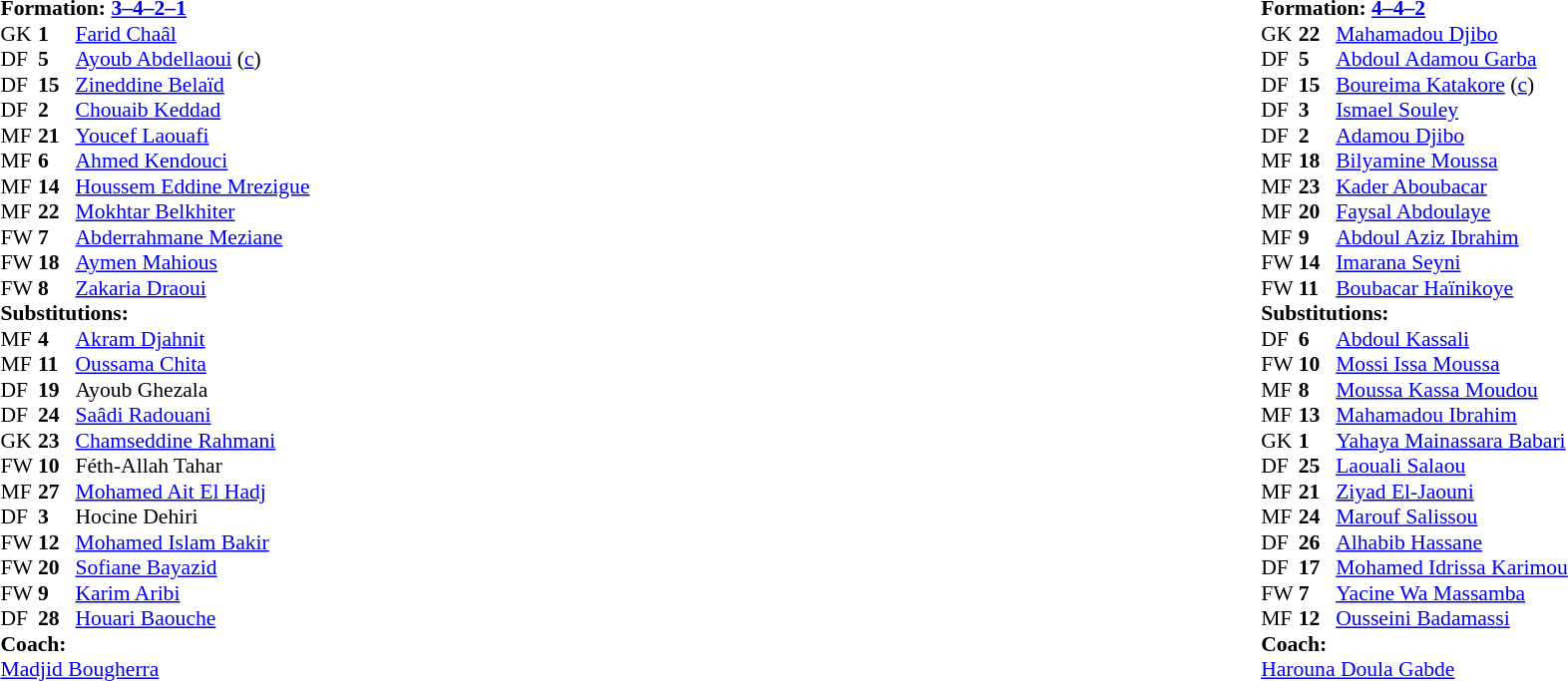<table width="100%">
<tr>
<td valign="top" width="40%"><br><table style="font-size:90%" cellspacing="0" cellpadding="0">
<tr>
<td colspan=4><strong>Formation: <a href='#'>3–4–2–1</a></strong></td>
</tr>
<tr>
<th width=25></th>
<th width=25></th>
</tr>
<tr>
<td>GK</td>
<td><strong>1</strong></td>
<td><a href='#'>Farid Chaâl</a></td>
</tr>
<tr>
<td>DF</td>
<td><strong>5</strong></td>
<td><a href='#'>Ayoub Abdellaoui</a> (<a href='#'>c</a>)</td>
</tr>
<tr>
<td>DF</td>
<td><strong>15</strong></td>
<td><a href='#'>Zineddine Belaïd</a></td>
<td></td>
<td></td>
</tr>
<tr>
<td>DF</td>
<td><strong>2</strong></td>
<td><a href='#'>Chouaib Keddad</a></td>
</tr>
<tr>
<td>MF</td>
<td><strong>21</strong></td>
<td><a href='#'>Youcef Laouafi</a></td>
<td></td>
<td></td>
</tr>
<tr>
<td>MF</td>
<td><strong>6</strong></td>
<td><a href='#'>Ahmed Kendouci</a></td>
<td></td>
<td></td>
</tr>
<tr>
<td>MF</td>
<td><strong>14</strong></td>
<td><a href='#'>Houssem Eddine Mrezigue</a></td>
</tr>
<tr>
<td>MF</td>
<td><strong>22</strong></td>
<td><a href='#'>Mokhtar Belkhiter</a></td>
</tr>
<tr>
<td>FW</td>
<td><strong>7</strong></td>
<td><a href='#'>Abderrahmane Meziane</a></td>
<td></td>
<td></td>
</tr>
<tr>
<td>FW</td>
<td><strong>18</strong></td>
<td><a href='#'>Aymen Mahious</a></td>
<td></td>
<td></td>
</tr>
<tr>
<td>FW</td>
<td><strong>8</strong></td>
<td><a href='#'>Zakaria Draoui</a></td>
</tr>
<tr>
<td colspan=3><strong>Substitutions:</strong></td>
</tr>
<tr>
<td>MF</td>
<td><strong>4</strong></td>
<td><a href='#'>Akram Djahnit</a></td>
</tr>
<tr>
<td>MF</td>
<td><strong>11</strong></td>
<td><a href='#'>Oussama Chita</a></td>
</tr>
<tr>
<td>DF</td>
<td><strong>19</strong></td>
<td>Ayoub Ghezala</td>
<td></td>
<td></td>
</tr>
<tr>
<td>DF</td>
<td><strong>24</strong></td>
<td><a href='#'>Saâdi Radouani</a></td>
</tr>
<tr>
<td>GK</td>
<td><strong>23</strong></td>
<td><a href='#'>Chamseddine Rahmani</a></td>
</tr>
<tr>
<td>FW</td>
<td><strong>10</strong></td>
<td>Féth-Allah Tahar</td>
<td></td>
<td></td>
</tr>
<tr>
<td>MF</td>
<td><strong>27</strong></td>
<td><a href='#'>Mohamed Ait El Hadj</a></td>
<td></td>
<td></td>
</tr>
<tr>
<td>DF</td>
<td><strong>3</strong></td>
<td>Hocine Dehiri</td>
</tr>
<tr>
<td>FW</td>
<td><strong>12</strong></td>
<td><a href='#'>Mohamed Islam Bakir</a></td>
</tr>
<tr>
<td>FW</td>
<td><strong>20</strong></td>
<td><a href='#'>Sofiane Bayazid</a></td>
<td></td>
<td></td>
</tr>
<tr>
<td>FW</td>
<td><strong>9</strong></td>
<td><a href='#'>Karim Aribi</a></td>
</tr>
<tr>
<td>DF</td>
<td><strong>28</strong></td>
<td><a href='#'>Houari Baouche</a></td>
<td></td>
<td></td>
</tr>
<tr>
<td colspan=3><strong>Coach:</strong></td>
</tr>
<tr>
<td colspan=3> <a href='#'>Madjid Bougherra</a></td>
</tr>
</table>
</td>
<td valign="top"></td>
<td valign="top" width="50%"><br><table style="font-size:90%; margin:auto" cellspacing="0" cellpadding="0">
<tr>
<td colspan=4><strong>Formation: <a href='#'>4–4–2</a></strong></td>
</tr>
<tr>
<th width=25></th>
<th width=25></th>
</tr>
<tr>
<td>GK</td>
<td><strong>22</strong></td>
<td><a href='#'>Mahamadou Djibo</a></td>
</tr>
<tr>
<td>DF</td>
<td><strong>5</strong></td>
<td><a href='#'>Abdoul Adamou Garba</a></td>
<td></td>
<td></td>
</tr>
<tr>
<td>DF</td>
<td><strong>15</strong></td>
<td><a href='#'>Boureima Katakore</a> (<a href='#'>c</a>)</td>
</tr>
<tr>
<td>DF</td>
<td><strong>3</strong></td>
<td><a href='#'>Ismael Souley</a></td>
<td></td>
</tr>
<tr>
<td>DF</td>
<td><strong>2</strong></td>
<td><a href='#'>Adamou Djibo</a></td>
</tr>
<tr>
<td>MF</td>
<td><strong>18</strong></td>
<td><a href='#'>Bilyamine Moussa</a></td>
<td></td>
<td></td>
</tr>
<tr>
<td>MF</td>
<td><strong>23</strong></td>
<td><a href='#'>Kader Aboubacar</a></td>
</tr>
<tr>
<td>MF</td>
<td><strong>20</strong></td>
<td><a href='#'>Faysal Abdoulaye</a></td>
<td></td>
<td></td>
</tr>
<tr>
<td>MF</td>
<td><strong>9</strong></td>
<td><a href='#'>Abdoul Aziz Ibrahim</a></td>
<td></td>
<td></td>
</tr>
<tr>
<td>FW</td>
<td><strong>14</strong></td>
<td><a href='#'>Imarana Seyni</a></td>
<td></td>
<td></td>
</tr>
<tr>
<td>FW</td>
<td><strong>11</strong></td>
<td><a href='#'>Boubacar Haïnikoye</a></td>
</tr>
<tr>
<td colspan=3><strong>Substitutions:</strong></td>
</tr>
<tr>
<td>DF</td>
<td><strong>6</strong></td>
<td><a href='#'>Abdoul Kassali</a></td>
<td></td>
<td></td>
</tr>
<tr>
<td>FW</td>
<td><strong>10</strong></td>
<td><a href='#'>Mossi Issa Moussa</a></td>
</tr>
<tr>
<td>MF</td>
<td><strong>8</strong></td>
<td><a href='#'>Moussa Kassa Moudou</a></td>
<td></td>
<td></td>
</tr>
<tr>
<td>MF</td>
<td><strong>13</strong></td>
<td><a href='#'>Mahamadou Ibrahim</a></td>
</tr>
<tr>
<td>GK</td>
<td><strong>1</strong></td>
<td><a href='#'>Yahaya Mainassara Babari</a></td>
</tr>
<tr>
<td>DF</td>
<td><strong>25</strong></td>
<td><a href='#'>Laouali Salaou</a></td>
</tr>
<tr>
<td>MF</td>
<td><strong>21</strong></td>
<td><a href='#'>Ziyad El-Jaouni</a></td>
</tr>
<tr>
<td>MF</td>
<td><strong>24</strong></td>
<td><a href='#'>Marouf Salissou</a></td>
</tr>
<tr>
<td>DF</td>
<td><strong>26</strong></td>
<td><a href='#'>Alhabib Hassane</a></td>
</tr>
<tr>
<td>DF</td>
<td><strong>17</strong></td>
<td><a href='#'>Mohamed Idrissa Karimou</a></td>
<td></td>
<td></td>
</tr>
<tr>
<td>FW</td>
<td><strong>7</strong></td>
<td><a href='#'>Yacine Wa Massamba</a></td>
<td></td>
<td></td>
</tr>
<tr>
<td>MF</td>
<td><strong>12</strong></td>
<td><a href='#'>Ousseini Badamassi</a></td>
<td></td>
<td></td>
</tr>
<tr>
<td colspan=3><strong>Coach:</strong></td>
</tr>
<tr>
<td colspan=3> <a href='#'>Harouna Doula Gabde</a></td>
</tr>
</table>
</td>
</tr>
</table>
